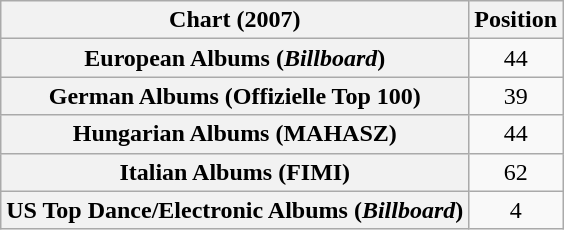<table class="wikitable sortable plainrowheaders" style="text-align:center">
<tr>
<th scope="col">Chart (2007)</th>
<th scope="col">Position</th>
</tr>
<tr>
<th scope="row">European Albums (<em>Billboard</em>)</th>
<td>44</td>
</tr>
<tr>
<th scope="row">German Albums (Offizielle Top 100)</th>
<td>39</td>
</tr>
<tr>
<th scope="row">Hungarian Albums (MAHASZ)</th>
<td>44</td>
</tr>
<tr>
<th scope="row">Italian Albums (FIMI)</th>
<td>62</td>
</tr>
<tr>
<th scope="row">US Top Dance/Electronic Albums (<em>Billboard</em>)</th>
<td>4</td>
</tr>
</table>
